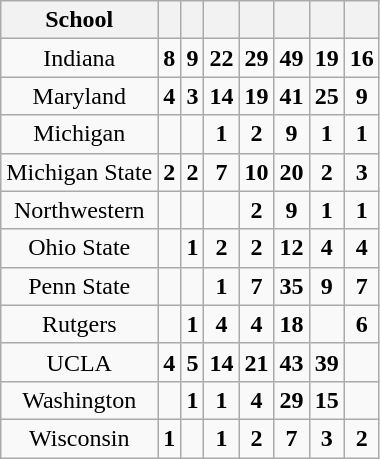<table class="wikitable sortable" style="text-align: center;">
<tr>
<th scope="col">School</th>
<th data-sort-type="number" scope="col"></th>
<th data-sort-type="number" scope="col"></th>
<th data-sort-type="number" scope="col"></th>
<th data-sort-type="number" scope="col"></th>
<th data-sort-type="number" scope="col"></th>
<th data-sort-type="number" scope="col"></th>
<th data-sort-type="number" scope="col"></th>
</tr>
<tr>
<td>Indiana</td>
<td><strong>8</strong><br></td>
<td><strong>9</strong><br></td>
<td><strong>22</strong><br></td>
<td><strong>29</strong><br></td>
<td><strong>49</strong><br></td>
<td><strong>19</strong><br></td>
<td><strong>16</strong><br></td>
</tr>
<tr>
<td>Maryland</td>
<td><strong>4</strong><br></td>
<td><strong>3</strong><br></td>
<td><strong>14</strong><br></td>
<td><strong>19</strong><br></td>
<td><strong>41</strong><br></td>
<td><strong>25</strong><br></td>
<td><strong>9</strong><br></td>
</tr>
<tr>
<td>Michigan</td>
<td></td>
<td></td>
<td><strong>1</strong><br></td>
<td><strong>2</strong><br></td>
<td><strong>9</strong><br></td>
<td><strong>1</strong><br></td>
<td><strong>1</strong><br></td>
</tr>
<tr>
<td>Michigan State</td>
<td><strong>2</strong><br></td>
<td><strong>2</strong><br></td>
<td><strong>7</strong><br></td>
<td><strong>10</strong><br></td>
<td><strong>20</strong><br></td>
<td><strong>2</strong><br></td>
<td><strong>3</strong><br></td>
</tr>
<tr>
<td>Northwestern</td>
<td></td>
<td></td>
<td></td>
<td><strong>2</strong><br></td>
<td><strong>9</strong><br></td>
<td><strong>1</strong><br></td>
<td><strong>1</strong><br></td>
</tr>
<tr>
<td>Ohio State</td>
<td></td>
<td><strong>1</strong><br></td>
<td><strong>2</strong><br></td>
<td><strong>2</strong><br></td>
<td><strong>12</strong><br></td>
<td><strong>4</strong><br></td>
<td><strong>4</strong><br></td>
</tr>
<tr>
<td>Penn State</td>
<td></td>
<td></td>
<td><strong>1</strong><br></td>
<td><strong>7</strong><br></td>
<td><strong>35</strong><br></td>
<td><strong>9</strong><br></td>
<td><strong>7</strong><br></td>
</tr>
<tr>
<td>Rutgers</td>
<td></td>
<td><strong>1</strong><br></td>
<td><strong>4</strong><br></td>
<td><strong>4</strong><br></td>
<td><strong>18</strong><br></td>
<td></td>
<td><strong>6</strong><br></td>
</tr>
<tr>
<td>UCLA</td>
<td><strong>4</strong><br></td>
<td><strong>5</strong><br></td>
<td><strong>14</strong><br></td>
<td><strong>21</strong><br></td>
<td><strong>43</strong><br></td>
<td><strong>39</strong><br></td>
<td></td>
</tr>
<tr>
<td>Washington</td>
<td></td>
<td><strong>1</strong><br></td>
<td><strong>1</strong><br></td>
<td><strong>4</strong><br></td>
<td><strong>29</strong><br></td>
<td><strong>15</strong><br></td>
<td></td>
</tr>
<tr>
<td>Wisconsin</td>
<td><strong>1</strong><br></td>
<td></td>
<td><strong>1</strong><br></td>
<td><strong>2</strong><br></td>
<td><strong>7</strong><br></td>
<td><strong>3</strong><br></td>
<td><strong>2</strong><br></td>
</tr>
</table>
